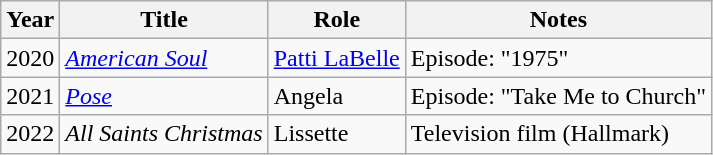<table class="wikitable plainrowheaders sortable" style="margin-right: 0;">
<tr>
<th scope="col">Year</th>
<th scope="col">Title</th>
<th scope="col">Role</th>
<th scope="col" class="unsortable">Notes</th>
</tr>
<tr>
<td>2020</td>
<td><em><a href='#'>American Soul</a></em></td>
<td><a href='#'>Patti LaBelle</a></td>
<td>Episode: "1975"</td>
</tr>
<tr>
<td>2021</td>
<td><em><a href='#'>Pose</a></em></td>
<td>Angela</td>
<td>Episode: "Take Me to Church"</td>
</tr>
<tr>
<td>2022</td>
<td><em>All Saints Christmas</em></td>
<td>Lissette</td>
<td>Television film (Hallmark)</td>
</tr>
</table>
